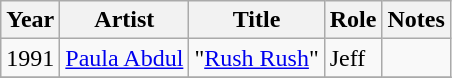<table class="wikitable sortable">
<tr>
<th>Year</th>
<th>Artist</th>
<th>Title</th>
<th>Role</th>
<th class="unsortable">Notes</th>
</tr>
<tr>
<td>1991</td>
<td><a href='#'>Paula Abdul</a></td>
<td>"<a href='#'>Rush Rush</a>"</td>
<td>Jeff</td>
<td></td>
</tr>
<tr>
</tr>
</table>
